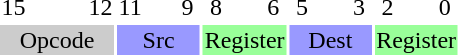<table style="text-align:center;">
<tr>
<td style="width:15px;">15</td>
<td style="width:15px;"></td>
<td style="width:15px;"></td>
<td style="width:15px;">12</td>
<td style="width:15px;">11</td>
<td style="width:15px;"></td>
<td style="width:15px;">9</td>
<td style="width:15px;">8</td>
<td style="width:15px;"></td>
<td style="width:15px;">6</td>
<td style="width:15px;">5</td>
<td style="width:15px;"></td>
<td style="width:15px;">3</td>
<td style="width:15px;">2</td>
<td style="width:15px;"></td>
<td style="width:15px;">0</td>
</tr>
<tr>
<td colspan="4" style="background-color:#CCC;">Opcode</td>
<td colspan="3" style="background-color:#99F;">Src</td>
<td colspan="3" style="background-color:#9F9;">Register</td>
<td colspan="3" style="background-color:#99F;">Dest</td>
<td colspan="3" style="background-color:#9F9;">Register</td>
</tr>
</table>
